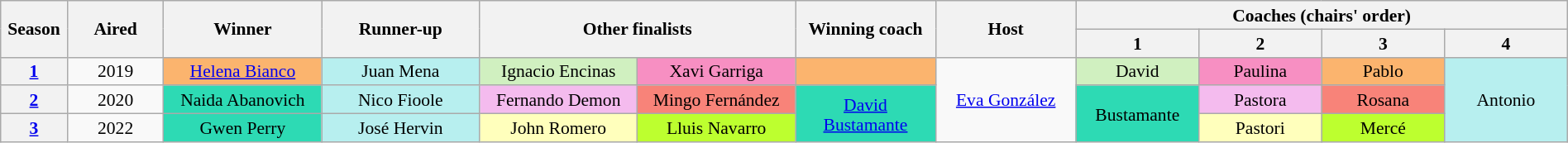<table class="wikitable" style="text-align:center; font-size:90%; line-height:16px; width:100%">
<tr>
<th rowspan="2" scope="col" width="3%">Season</th>
<th rowspan="2" scope="col" width="5.5%">Aired</th>
<th rowspan="2" scope="col" width="9%">Winner</th>
<th rowspan="2" scope="col" width="9%">Runner-up</th>
<th rowspan="2" colspan="2" width="18%">Other finalists</th>
<th rowspan="2" scope="col" width="8%">Winning coach</th>
<th rowspan="2" scope="col" width="8%">Host</th>
<th colspan="4" width="20%">Coaches (chairs' order)</th>
</tr>
<tr>
<th width="7%">1</th>
<th width="7%">2</th>
<th width="7%">3</th>
<th width="7%">4</th>
</tr>
<tr>
<th scope="row"><a href='#'>1</a></th>
<td>2019</td>
<td bgcolor="#fbb46e"><a href='#'>Helena Bianco</a></td>
<td bgcolor="#b7efef">Juan Mena</td>
<td bgcolor="#d0f0c0" width="09%">Ignacio Encinas</td>
<td bgcolor="#F78FC2" width="09%">Xavi Garriga</td>
<td bgcolor="#fbb46e"><a href='#'></a></td>
<td rowspan="3"><a href='#'>Eva González</a></td>
<td bgcolor="#d0f0c0">David</td>
<td bgcolor="#F78FC2">Paulina</td>
<td bgcolor="#fbb46e">Pablo</td>
<td rowspan="3" bgcolor="#b7efef">Antonio</td>
</tr>
<tr>
<th scope="row"><a href='#'>2</a></th>
<td>2020</td>
<td bgcolor="#2ddab4">Naida Abanovich</td>
<td bgcolor="#b7efef">Nico Fioole</td>
<td bgcolor="#f4bbee">Fernando Demon</td>
<td bgcolor="#f88379">Mingo Fernández</td>
<td rowspan="2" bgcolor="#2ddab4"><a href='#'>David Bustamante</a></td>
<td rowspan="2" bgcolor="#2ddab4">Bustamante</td>
<td bgcolor="#f4bbee">Pastora</td>
<td bgcolor="#f88379">Rosana</td>
</tr>
<tr>
<th scope="row"><a href='#'>3</a></th>
<td>2022</td>
<td bgcolor="#2ddab4">Gwen Perry</td>
<td bgcolor="#b7efef">José Hervin</td>
<td bgcolor="#ffffbc">John Romero</td>
<td bgcolor="#bdff2f">Lluis Navarro</td>
<td bgcolor="#ffffbc">Pastori</td>
<td bgcolor="#bdff2f">Mercé</td>
</tr>
</table>
